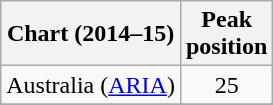<table class="wikitable sortable plainrowheaders">
<tr>
<th>Chart (2014–15)</th>
<th>Peak<br>position</th>
</tr>
<tr>
<td>Australia (<a href='#'>ARIA</a>)</td>
<td align="center">25</td>
</tr>
<tr>
</tr>
<tr>
</tr>
<tr>
</tr>
<tr>
</tr>
</table>
